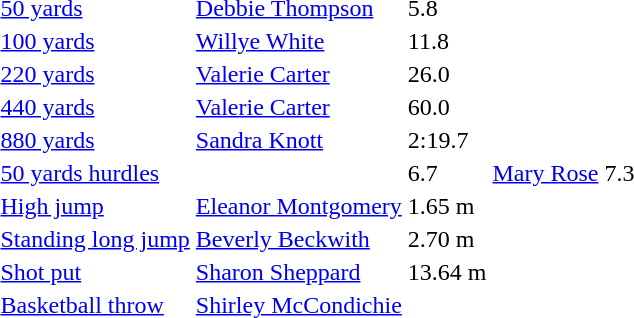<table>
<tr>
<td><a href='#'>50 yards</a></td>
<td><a href='#'>Debbie Thompson</a></td>
<td>5.8</td>
<td></td>
<td></td>
<td></td>
<td></td>
</tr>
<tr>
<td><a href='#'>100 yards</a></td>
<td><a href='#'>Willye White</a></td>
<td>11.8</td>
<td></td>
<td></td>
<td></td>
<td></td>
</tr>
<tr>
<td><a href='#'>220 yards</a></td>
<td><a href='#'>Valerie Carter</a></td>
<td>26.0</td>
<td></td>
<td></td>
<td></td>
<td></td>
</tr>
<tr>
<td><a href='#'>440 yards</a></td>
<td><a href='#'>Valerie Carter</a></td>
<td>60.0</td>
<td></td>
<td></td>
<td></td>
<td></td>
</tr>
<tr>
<td><a href='#'>880 yards</a></td>
<td><a href='#'>Sandra Knott</a></td>
<td>2:19.7</td>
<td></td>
<td></td>
<td></td>
<td></td>
</tr>
<tr>
<td><a href='#'>50 yards hurdles</a></td>
<td></td>
<td>6.7</td>
<td><a href='#'>Mary Rose</a></td>
<td>7.3</td>
<td></td>
<td></td>
</tr>
<tr>
<td><a href='#'>High jump</a></td>
<td><a href='#'>Eleanor Montgomery</a></td>
<td>1.65 m</td>
<td></td>
<td></td>
<td></td>
<td></td>
</tr>
<tr>
<td><a href='#'>Standing long jump</a></td>
<td><a href='#'>Beverly Beckwith</a></td>
<td>2.70 m</td>
<td></td>
<td></td>
<td></td>
<td></td>
</tr>
<tr>
<td><a href='#'>Shot put</a></td>
<td><a href='#'>Sharon Sheppard</a></td>
<td>13.64 m</td>
<td></td>
<td></td>
<td></td>
<td></td>
</tr>
<tr>
<td><a href='#'>Basketball throw</a></td>
<td><a href='#'>Shirley McCondichie</a></td>
<td></td>
<td></td>
<td></td>
<td></td>
<td></td>
</tr>
</table>
